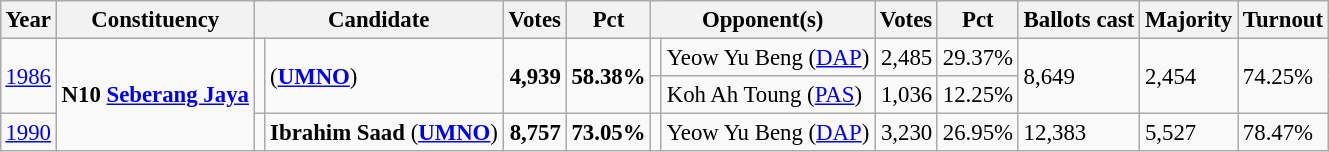<table class="wikitable" style="margin:0.5em ; font-size:95%">
<tr>
<th>Year</th>
<th>Constituency</th>
<th colspan=2>Candidate</th>
<th>Votes</th>
<th>Pct</th>
<th colspan=2>Opponent(s)</th>
<th>Votes</th>
<th>Pct</th>
<th>Ballots cast</th>
<th>Majority</th>
<th>Turnout</th>
</tr>
<tr>
<td rowspan=2><a href='#'>1986</a></td>
<td rowspan=3><strong>N10 <a href='#'>Seberang Jaya</a></strong></td>
<td rowspan=2 ></td>
<td rowspan=2> (<a href='#'><strong>UMNO</strong></a>)</td>
<td rowspan=2 align=right><strong>4,939</strong></td>
<td rowspan=2><strong>58.38%</strong></td>
<td></td>
<td>Yeow Yu Beng (<a href='#'>DAP</a>)</td>
<td align=right>2,485</td>
<td>29.37%</td>
<td rowspan=2>8,649</td>
<td rowspan=2>2,454</td>
<td rowspan=2>74.25%</td>
</tr>
<tr>
<td></td>
<td>Koh Ah Toung (<a href='#'>PAS</a>)</td>
<td align=right>1,036</td>
<td>12.25%</td>
</tr>
<tr>
<td><a href='#'>1990</a></td>
<td></td>
<td><strong>Ibrahim Saad</strong> (<a href='#'><strong>UMNO</strong></a>)</td>
<td align=right><strong>8,757</strong></td>
<td><strong>73.05%</strong></td>
<td></td>
<td>Yeow Yu Beng (<a href='#'>DAP</a>)</td>
<td align=right>3,230</td>
<td>26.95%</td>
<td>12,383</td>
<td>5,527</td>
<td>78.47%</td>
</tr>
</table>
